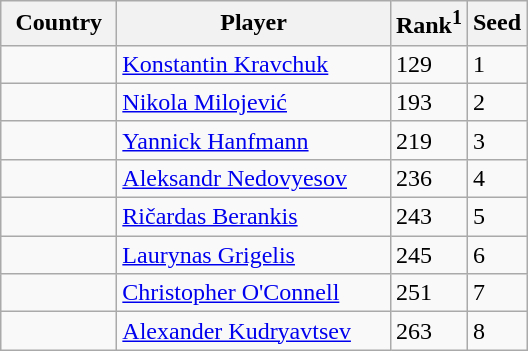<table class="sortable wikitable">
<tr>
<th width="70">Country</th>
<th width="175">Player</th>
<th>Rank<sup>1</sup></th>
<th>Seed</th>
</tr>
<tr>
<td></td>
<td><a href='#'>Konstantin Kravchuk</a></td>
<td>129</td>
<td>1</td>
</tr>
<tr>
<td></td>
<td><a href='#'>Nikola Milojević</a></td>
<td>193</td>
<td>2</td>
</tr>
<tr>
<td></td>
<td><a href='#'>Yannick Hanfmann</a></td>
<td>219</td>
<td>3</td>
</tr>
<tr>
<td></td>
<td><a href='#'>Aleksandr Nedovyesov</a></td>
<td>236</td>
<td>4</td>
</tr>
<tr>
<td></td>
<td><a href='#'>Ričardas Berankis</a></td>
<td>243</td>
<td>5</td>
</tr>
<tr>
<td></td>
<td><a href='#'>Laurynas Grigelis</a></td>
<td>245</td>
<td>6</td>
</tr>
<tr>
<td></td>
<td><a href='#'>Christopher O'Connell</a></td>
<td>251</td>
<td>7</td>
</tr>
<tr>
<td></td>
<td><a href='#'>Alexander Kudryavtsev</a></td>
<td>263</td>
<td>8</td>
</tr>
</table>
